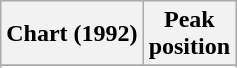<table class="wikitable sortable plainrowheaders">
<tr>
<th scope="col">Chart (1992)</th>
<th scope="col">Peak<br>position</th>
</tr>
<tr>
</tr>
<tr>
</tr>
<tr>
</tr>
<tr>
</tr>
<tr>
</tr>
<tr>
</tr>
<tr>
</tr>
<tr>
</tr>
<tr>
</tr>
</table>
